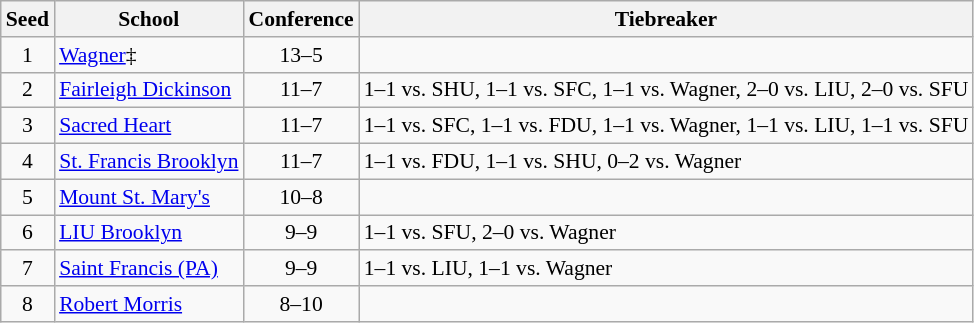<table class="wikitable" style="white-space:nowrap; font-size:90%; text-align:center">
<tr>
<th>Seed</th>
<th>School</th>
<th>Conference</th>
<th>Tiebreaker</th>
</tr>
<tr>
<td>1</td>
<td align=left><a href='#'>Wagner</a>‡</td>
<td>13–5</td>
<td></td>
</tr>
<tr>
<td>2</td>
<td align=left><a href='#'>Fairleigh Dickinson</a></td>
<td>11–7</td>
<td align=left>1–1 vs. SHU, 1–1 vs. SFC, 1–1 vs. Wagner, 2–0 vs. LIU, 2–0 vs. SFU</td>
</tr>
<tr>
<td>3</td>
<td align=left><a href='#'>Sacred Heart</a></td>
<td>11–7</td>
<td align=left>1–1 vs. SFC, 1–1 vs. FDU, 1–1 vs. Wagner, 1–1 vs. LIU, 1–1 vs. SFU</td>
</tr>
<tr>
<td>4</td>
<td align=left><a href='#'>St. Francis Brooklyn</a></td>
<td>11–7</td>
<td align=left>1–1 vs. FDU, 1–1 vs. SHU, 0–2 vs. Wagner</td>
</tr>
<tr>
<td>5</td>
<td align=left><a href='#'>Mount St. Mary's</a></td>
<td>10–8</td>
<td></td>
</tr>
<tr>
<td>6</td>
<td align=left><a href='#'>LIU Brooklyn</a></td>
<td>9–9</td>
<td align=left>1–1 vs. SFU, 2–0 vs. Wagner</td>
</tr>
<tr>
<td>7</td>
<td align=left><a href='#'>Saint Francis (PA)</a></td>
<td>9–9</td>
<td align=left>1–1 vs. LIU, 1–1 vs. Wagner</td>
</tr>
<tr>
<td>8</td>
<td align=left><a href='#'>Robert Morris</a></td>
<td>8–10</td>
<td></td>
</tr>
</table>
